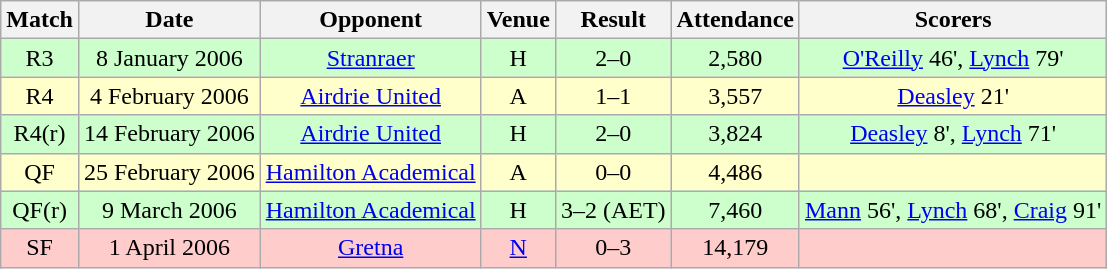<table class="wikitable" style="font-size:100%; text-align:center">
<tr>
<th>Match</th>
<th>Date</th>
<th>Opponent</th>
<th>Venue</th>
<th>Result</th>
<th>Attendance</th>
<th>Scorers</th>
</tr>
<tr style="background: #CCFFCC;">
<td>R3</td>
<td>8 January 2006</td>
<td><a href='#'>Stranraer</a></td>
<td>H</td>
<td>2–0</td>
<td>2,580</td>
<td><a href='#'>O'Reilly</a> 46', <a href='#'>Lynch</a> 79'</td>
</tr>
<tr style="background: #FFFFCC;">
<td>R4</td>
<td>4 February 2006</td>
<td><a href='#'>Airdrie United</a></td>
<td>A</td>
<td>1–1</td>
<td>3,557</td>
<td><a href='#'>Deasley</a> 21'</td>
</tr>
<tr style="background: #CCFFCC;">
<td>R4(r)</td>
<td>14 February 2006</td>
<td><a href='#'>Airdrie United</a></td>
<td>H</td>
<td>2–0</td>
<td>3,824</td>
<td><a href='#'>Deasley</a> 8', <a href='#'>Lynch</a> 71'</td>
</tr>
<tr style="background: #FFFFCC;">
<td>QF</td>
<td>25 February 2006</td>
<td><a href='#'>Hamilton Academical</a></td>
<td>A</td>
<td>0–0</td>
<td>4,486</td>
<td></td>
</tr>
<tr style="background: #CCFFCC;">
<td>QF(r)</td>
<td>9 March 2006</td>
<td><a href='#'>Hamilton Academical</a></td>
<td>H</td>
<td>3–2 (AET)</td>
<td>7,460</td>
<td><a href='#'>Mann</a> 56', <a href='#'>Lynch</a> 68', <a href='#'>Craig</a> 91'</td>
</tr>
<tr style="background: #FFCCCC;">
<td>SF</td>
<td>1 April 2006</td>
<td><a href='#'>Gretna</a></td>
<td><a href='#'>N</a></td>
<td>0–3</td>
<td>14,179</td>
<td></td>
</tr>
</table>
